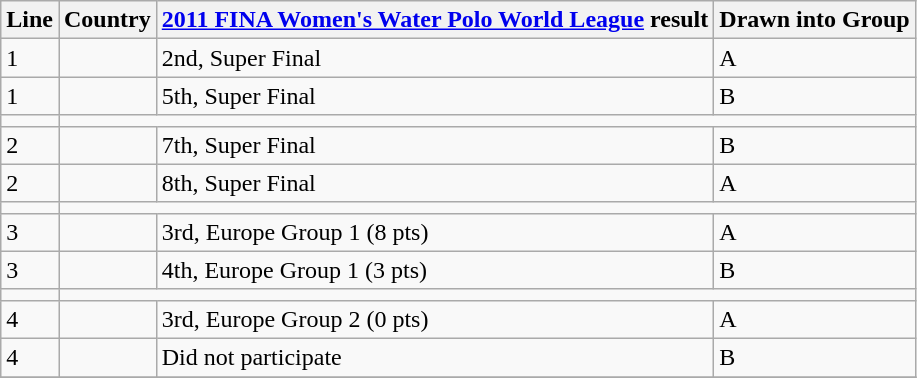<table class=wikitable>
<tr>
<th>Line</th>
<th>Country</th>
<th><a href='#'>2011 FINA Women's Water Polo World League</a> result</th>
<th>Drawn into Group</th>
</tr>
<tr>
<td>1</td>
<td></td>
<td>2nd, Super Final</td>
<td>A</td>
</tr>
<tr>
<td>1</td>
<td></td>
<td>5th, Super Final</td>
<td>B</td>
</tr>
<tr>
<td></td>
</tr>
<tr>
<td>2</td>
<td></td>
<td>7th, Super Final</td>
<td>B</td>
</tr>
<tr>
<td>2</td>
<td></td>
<td>8th, Super Final</td>
<td>A</td>
</tr>
<tr>
<td></td>
</tr>
<tr>
<td>3</td>
<td></td>
<td>3rd, Europe Group 1 (8 pts)</td>
<td>A</td>
</tr>
<tr>
<td>3</td>
<td></td>
<td>4th, Europe Group 1 (3 pts)</td>
<td>B</td>
</tr>
<tr>
<td></td>
</tr>
<tr>
<td>4</td>
<td></td>
<td>3rd, Europe Group 2 (0 pts)</td>
<td>A</td>
</tr>
<tr>
<td>4</td>
<td></td>
<td>Did not participate</td>
<td>B</td>
</tr>
<tr>
</tr>
</table>
